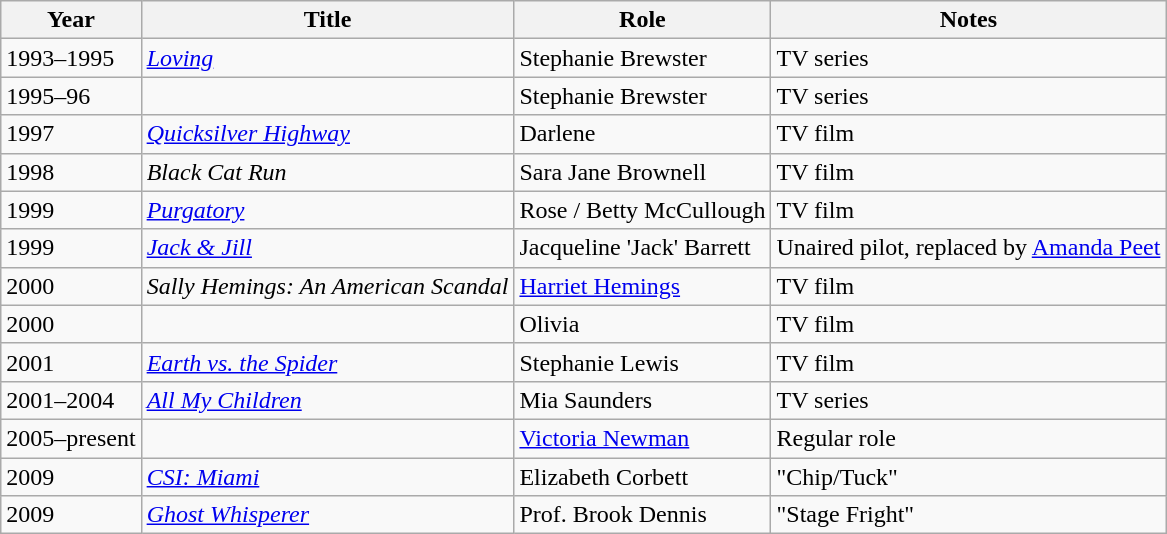<table class="wikitable sortable">
<tr>
<th>Year</th>
<th>Title</th>
<th>Role</th>
<th class="unsortable">Notes</th>
</tr>
<tr>
<td>1993–1995</td>
<td><em><a href='#'>Loving</a></em></td>
<td>Stephanie Brewster</td>
<td>TV series</td>
</tr>
<tr>
<td>1995–96</td>
<td><em></em></td>
<td>Stephanie Brewster</td>
<td>TV series</td>
</tr>
<tr>
<td>1997</td>
<td><em><a href='#'>Quicksilver Highway</a></em></td>
<td>Darlene</td>
<td>TV film</td>
</tr>
<tr>
<td>1998</td>
<td><em>Black Cat Run</em></td>
<td>Sara Jane Brownell</td>
<td>TV film</td>
</tr>
<tr>
<td>1999</td>
<td><em><a href='#'>Purgatory</a></em></td>
<td>Rose / Betty McCullough</td>
<td>TV film</td>
</tr>
<tr>
<td>1999</td>
<td><em><a href='#'>Jack & Jill</a></em></td>
<td>Jacqueline 'Jack' Barrett</td>
<td>Unaired pilot, replaced by <a href='#'>Amanda Peet</a></td>
</tr>
<tr>
<td>2000</td>
<td><em>Sally Hemings: An American Scandal</em></td>
<td><a href='#'>Harriet Hemings</a></td>
<td>TV film</td>
</tr>
<tr>
<td>2000</td>
<td><em></em></td>
<td>Olivia</td>
<td>TV film</td>
</tr>
<tr>
<td>2001</td>
<td><em><a href='#'>Earth vs. the Spider</a></em></td>
<td>Stephanie Lewis</td>
<td>TV film</td>
</tr>
<tr>
<td>2001–2004</td>
<td><em><a href='#'>All My Children</a></em></td>
<td>Mia Saunders</td>
<td>TV series</td>
</tr>
<tr>
<td>2005–present</td>
<td><em></em></td>
<td><a href='#'>Victoria Newman</a></td>
<td>Regular role</td>
</tr>
<tr>
<td>2009</td>
<td><em><a href='#'>CSI: Miami</a></em></td>
<td>Elizabeth Corbett</td>
<td>"Chip/Tuck"</td>
</tr>
<tr>
<td>2009</td>
<td><em><a href='#'>Ghost Whisperer</a></em></td>
<td>Prof. Brook Dennis</td>
<td>"Stage Fright"</td>
</tr>
</table>
